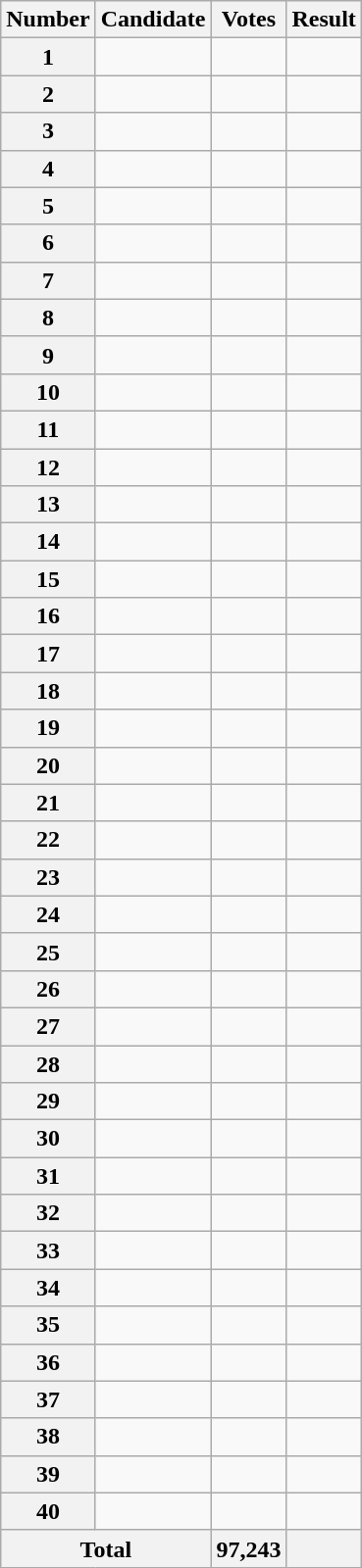<table class="wikitable sortable col3right">
<tr>
<th scope="col">Number</th>
<th scope="col">Candidate</th>
<th scope="col">Votes</th>
<th scope="col">Result</th>
</tr>
<tr>
<th scope="row">1</th>
<td></td>
<td></td>
<td></td>
</tr>
<tr>
<th scope="row">2</th>
<td></td>
<td></td>
<td></td>
</tr>
<tr>
<th scope="row">3</th>
<td></td>
<td></td>
<td></td>
</tr>
<tr>
<th scope="row">4</th>
<td></td>
<td></td>
<td></td>
</tr>
<tr>
<th scope="row">5</th>
<td></td>
<td></td>
<td></td>
</tr>
<tr>
<th scope="row">6</th>
<td></td>
<td></td>
<td></td>
</tr>
<tr>
<th scope="row">7</th>
<td></td>
<td></td>
<td></td>
</tr>
<tr>
<th scope="row">8</th>
<td></td>
<td></td>
<td></td>
</tr>
<tr>
<th scope="row">9</th>
<td></td>
<td></td>
<td></td>
</tr>
<tr>
<th scope="row">10</th>
<td></td>
<td></td>
<td></td>
</tr>
<tr>
<th scope="row">11</th>
<td></td>
<td></td>
<td></td>
</tr>
<tr>
<th scope="row">12</th>
<td></td>
<td></td>
<td></td>
</tr>
<tr>
<th scope="row">13</th>
<td></td>
<td></td>
<td></td>
</tr>
<tr>
<th scope="row">14</th>
<td></td>
<td></td>
<td></td>
</tr>
<tr>
<th scope="row">15</th>
<td></td>
<td></td>
<td></td>
</tr>
<tr>
<th scope="row">16</th>
<td></td>
<td></td>
<td></td>
</tr>
<tr>
<th scope="row">17</th>
<td></td>
<td></td>
<td></td>
</tr>
<tr>
<th scope="row">18</th>
<td></td>
<td></td>
<td></td>
</tr>
<tr>
<th scope="row">19</th>
<td></td>
<td></td>
<td></td>
</tr>
<tr>
<th scope="row">20</th>
<td></td>
<td></td>
<td></td>
</tr>
<tr>
<th scope="row">21</th>
<td></td>
<td></td>
<td></td>
</tr>
<tr>
<th scope="row">22</th>
<td></td>
<td></td>
<td></td>
</tr>
<tr>
<th scope="row">23</th>
<td></td>
<td></td>
<td></td>
</tr>
<tr>
<th scope="row">24</th>
<td></td>
<td></td>
<td></td>
</tr>
<tr>
<th scope="row">25</th>
<td></td>
<td></td>
<td></td>
</tr>
<tr>
<th scope="row">26</th>
<td></td>
<td></td>
<td></td>
</tr>
<tr>
<th scope="row">27</th>
<td></td>
<td></td>
<td></td>
</tr>
<tr>
<th scope="row">28</th>
<td></td>
<td></td>
<td></td>
</tr>
<tr>
<th scope="row">29</th>
<td></td>
<td></td>
<td></td>
</tr>
<tr>
<th scope="row">30</th>
<td></td>
<td></td>
<td></td>
</tr>
<tr>
<th scope="row">31</th>
<td></td>
<td></td>
<td></td>
</tr>
<tr>
<th scope="row">32</th>
<td></td>
<td></td>
<td></td>
</tr>
<tr>
<th scope="row">33</th>
<td></td>
<td></td>
<td></td>
</tr>
<tr>
<th scope="row">34</th>
<td></td>
<td></td>
<td></td>
</tr>
<tr>
<th scope="row">35</th>
<td></td>
<td></td>
<td></td>
</tr>
<tr>
<th scope="row">36</th>
<td></td>
<td></td>
<td></td>
</tr>
<tr>
<th scope="row">37</th>
<td></td>
<td></td>
<td></td>
</tr>
<tr>
<th scope="row">38</th>
<td></td>
<td></td>
<td></td>
</tr>
<tr>
<th scope="row">39</th>
<td></td>
<td></td>
<td></td>
</tr>
<tr>
<th scope="row">40</th>
<td></td>
<td></td>
<td></td>
</tr>
<tr class="sortbottom">
<th scope="row" colspan="2">Total</th>
<th style="text-align:right">97,243</th>
<th></th>
</tr>
</table>
